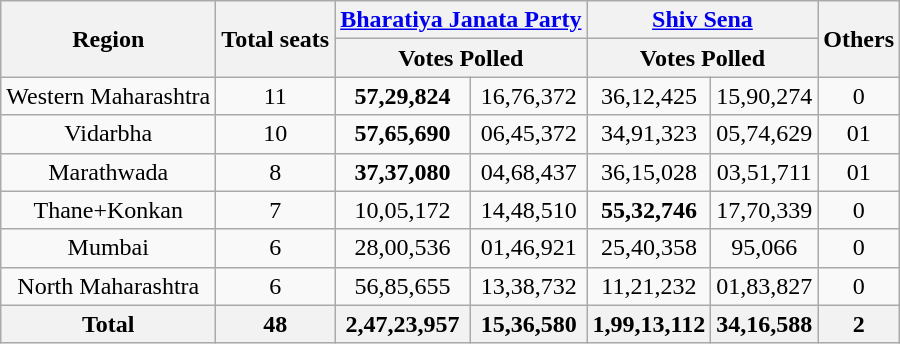<table class="wikitable sortable" style="text-align:center;">
<tr>
<th rowspan="2">Region</th>
<th rowspan="2">Total seats</th>
<th colspan="2"><a href='#'>Bharatiya Janata Party</a></th>
<th colspan="2"><a href='#'>Shiv Sena</a></th>
<th rowspan="2">Others</th>
</tr>
<tr>
<th colspan="2">Votes Polled</th>
<th colspan="2">Votes Polled</th>
</tr>
<tr>
<td>Western Maharashtra</td>
<td>11</td>
<td><strong>57,29,824</strong></td>
<td> 16,76,372</td>
<td>36,12,425</td>
<td> 15,90,274</td>
<td>0</td>
</tr>
<tr>
<td>Vidarbha</td>
<td>10</td>
<td><strong>57,65,690</strong></td>
<td> 06,45,372</td>
<td>34,91,323</td>
<td> 05,74,629</td>
<td>01</td>
</tr>
<tr>
<td>Marathwada</td>
<td>8</td>
<td><strong>37,37,080</strong></td>
<td> 04,68,437</td>
<td>36,15,028</td>
<td> 03,51,711</td>
<td>01</td>
</tr>
<tr>
<td>Thane+Konkan</td>
<td>7</td>
<td>10,05,172</td>
<td> 14,48,510</td>
<td><strong>55,32,746</strong></td>
<td> 17,70,339</td>
<td>0</td>
</tr>
<tr>
<td>Mumbai</td>
<td>6</td>
<td>28,00,536</td>
<td> 01,46,921</td>
<td>25,40,358</td>
<td> 95,066</td>
<td>0</td>
</tr>
<tr>
<td>North Maharashtra</td>
<td>6</td>
<td>56,85,655</td>
<td> 13,38,732</td>
<td>11,21,232</td>
<td> 01,83,827</td>
<td>0</td>
</tr>
<tr>
<th><strong>Total</strong></th>
<th><strong>48</strong></th>
<th>2,47,23,957</th>
<th> 15,36,580</th>
<th>1,99,13,112</th>
<th> 34,16,588</th>
<th>2</th>
</tr>
</table>
